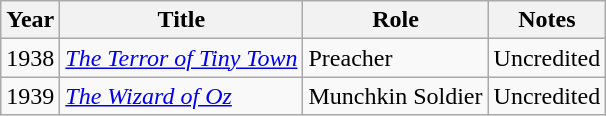<table class="wikitable sortable">
<tr>
<th>Year</th>
<th>Title</th>
<th>Role</th>
<th>Notes</th>
</tr>
<tr>
<td>1938</td>
<td><em><a href='#'>The Terror of Tiny Town</a></em></td>
<td>Preacher</td>
<td>Uncredited</td>
</tr>
<tr>
<td>1939</td>
<td><em><a href='#'>The Wizard of Oz</a></em></td>
<td>Munchkin Soldier</td>
<td>Uncredited</td>
</tr>
</table>
